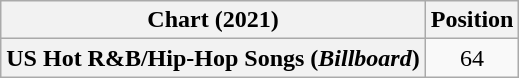<table class="wikitable plainrowheaders" style="text-align:center">
<tr>
<th scope="col">Chart (2021)</th>
<th scope="col">Position</th>
</tr>
<tr>
<th scope="row">US Hot R&B/Hip-Hop Songs (<em>Billboard</em>)</th>
<td>64</td>
</tr>
</table>
